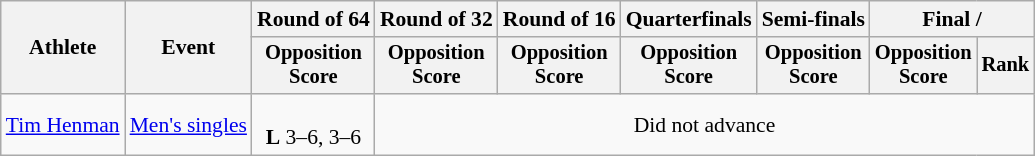<table class=wikitable style="font-size:90%">
<tr>
<th rowspan="2">Athlete</th>
<th rowspan="2">Event</th>
<th>Round of 64</th>
<th>Round of 32</th>
<th>Round of 16</th>
<th>Quarterfinals</th>
<th>Semi-finals</th>
<th colspan=2>Final / </th>
</tr>
<tr style="font-size:95%">
<th>Opposition<br>Score</th>
<th>Opposition<br>Score</th>
<th>Opposition<br>Score</th>
<th>Opposition<br>Score</th>
<th>Opposition<br>Score</th>
<th>Opposition<br>Score</th>
<th>Rank</th>
</tr>
<tr align=center>
<td align=left><a href='#'>Tim Henman</a></td>
<td align=left><a href='#'>Men's singles</a></td>
<td><br><strong>L</strong> 3–6, 3–6</td>
<td colspan=6>Did not advance</td>
</tr>
</table>
